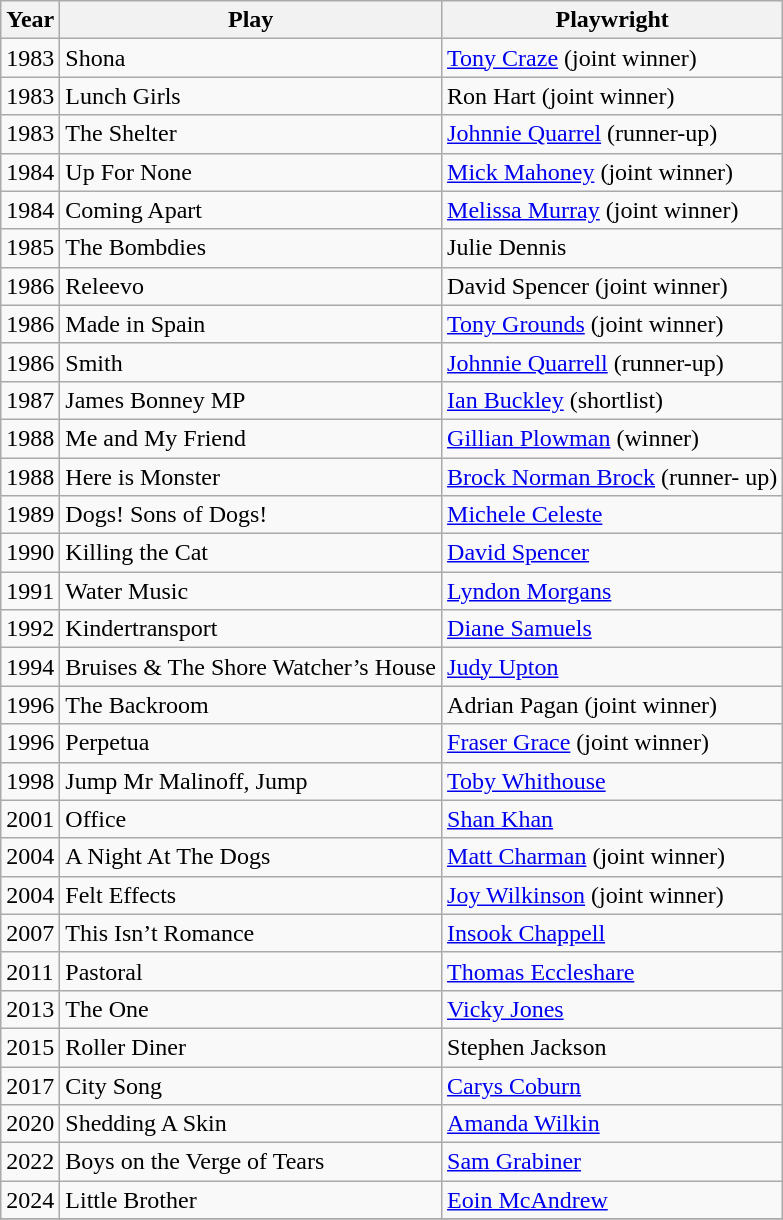<table class="wikitable">
<tr>
<th>Year</th>
<th>Play</th>
<th>Playwright</th>
</tr>
<tr>
<td>1983</td>
<td>Shona</td>
<td><a href='#'>Tony Craze</a> (joint winner)</td>
</tr>
<tr>
<td>1983</td>
<td>Lunch Girls</td>
<td>Ron Hart (joint winner)</td>
</tr>
<tr>
<td>1983</td>
<td>The Shelter</td>
<td><a href='#'>Johnnie Quarrel</a> (runner-up)</td>
</tr>
<tr>
<td>1984</td>
<td>Up For None</td>
<td><a href='#'>Mick Mahoney</a> (joint winner)</td>
</tr>
<tr>
<td>1984</td>
<td>Coming Apart</td>
<td><a href='#'>Melissa Murray</a> (joint winner)</td>
</tr>
<tr>
<td>1985</td>
<td>The Bombdies</td>
<td>Julie Dennis</td>
</tr>
<tr>
<td>1986</td>
<td>Releevo</td>
<td>David Spencer (joint winner)</td>
</tr>
<tr>
<td>1986</td>
<td>Made in Spain</td>
<td><a href='#'>Tony Grounds</a> (joint winner)</td>
</tr>
<tr>
<td>1986</td>
<td>Smith</td>
<td><a href='#'>Johnnie Quarrell</a> (runner-up)</td>
</tr>
<tr>
<td>1987</td>
<td>James Bonney MP</td>
<td><a href='#'>Ian Buckley</a> (shortlist)</td>
</tr>
<tr>
<td>1988</td>
<td>Me and My Friend</td>
<td><a href='#'>Gillian Plowman</a> (winner)</td>
</tr>
<tr>
<td>1988</td>
<td>Here is Monster</td>
<td><a href='#'>Brock Norman Brock</a> (runner- up)</td>
</tr>
<tr>
<td>1989</td>
<td>Dogs! Sons of Dogs! </td>
<td><a href='#'>Michele Celeste</a></td>
</tr>
<tr>
<td>1990</td>
<td>Killing the Cat</td>
<td><a href='#'>David Spencer</a></td>
</tr>
<tr>
<td>1991</td>
<td>Water Music</td>
<td><a href='#'>Lyndon Morgans</a></td>
</tr>
<tr>
<td>1992</td>
<td>Kindertransport</td>
<td><a href='#'>Diane Samuels</a></td>
</tr>
<tr>
<td>1994</td>
<td>Bruises & The Shore Watcher’s House</td>
<td><a href='#'>Judy Upton</a></td>
</tr>
<tr>
<td>1996</td>
<td>The Backroom</td>
<td>Adrian Pagan (joint winner)</td>
</tr>
<tr>
<td>1996</td>
<td>Perpetua</td>
<td><a href='#'>Fraser Grace</a> (joint winner)</td>
</tr>
<tr>
<td>1998</td>
<td>Jump Mr Malinoff, Jump</td>
<td><a href='#'>Toby Whithouse</a></td>
</tr>
<tr>
<td>2001</td>
<td>Office</td>
<td><a href='#'>Shan Khan</a></td>
</tr>
<tr>
<td>2004</td>
<td>A Night At The Dogs</td>
<td><a href='#'>Matt Charman</a> (joint winner)</td>
</tr>
<tr>
<td>2004</td>
<td>Felt Effects</td>
<td><a href='#'>Joy Wilkinson</a> (joint winner)</td>
</tr>
<tr>
<td>2007</td>
<td>This Isn’t Romance</td>
<td><a href='#'>Insook Chappell</a></td>
</tr>
<tr>
<td>2011</td>
<td>Pastoral</td>
<td><a href='#'>Thomas Eccleshare</a></td>
</tr>
<tr>
<td>2013</td>
<td>The One</td>
<td><a href='#'>Vicky Jones</a></td>
</tr>
<tr>
<td>2015</td>
<td>Roller Diner</td>
<td>Stephen Jackson</td>
</tr>
<tr>
<td>2017</td>
<td>City Song</td>
<td><a href='#'>Carys Coburn</a></td>
</tr>
<tr>
<td>2020</td>
<td>Shedding A Skin</td>
<td><a href='#'>Amanda Wilkin</a></td>
</tr>
<tr>
<td>2022</td>
<td>Boys on the Verge of Tears</td>
<td><a href='#'>Sam Grabiner</a></td>
</tr>
<tr>
<td>2024</td>
<td>Little Brother</td>
<td><a href='#'>Eoin McAndrew</a></td>
</tr>
<tr>
</tr>
</table>
